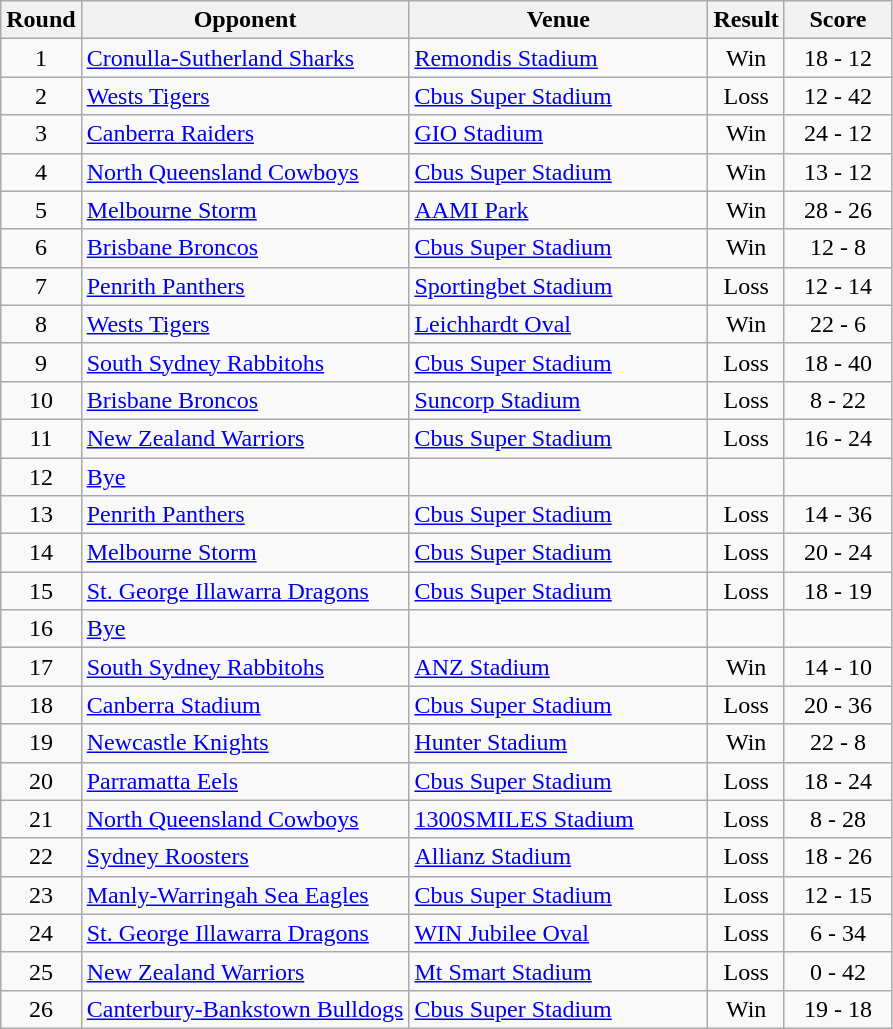<table class="wikitable" style="text-align:center;">
<tr>
<th>Round</th>
<th>Opponent</th>
<th style="width:12em">Venue</th>
<th>Result</th>
<th style="width:4em">Score</th>
</tr>
<tr>
<td>1</td>
<td style="text-align:left;"> <a href='#'>Cronulla-Sutherland Sharks</a></td>
<td style="text-align:left;"><a href='#'>Remondis Stadium</a></td>
<td>Win</td>
<td>18 - 12</td>
</tr>
<tr>
<td>2</td>
<td style="text-align:left;"> <a href='#'>Wests Tigers</a></td>
<td style="text-align:left;"><a href='#'>Cbus Super Stadium</a></td>
<td>Loss</td>
<td>12 - 42</td>
</tr>
<tr>
<td>3</td>
<td style="text-align:left;"> <a href='#'>Canberra Raiders</a></td>
<td style="text-align:left;"><a href='#'>GIO Stadium</a></td>
<td>Win</td>
<td>24 - 12</td>
</tr>
<tr>
<td>4</td>
<td style="text-align:left;"> <a href='#'>North Queensland Cowboys</a></td>
<td style="text-align:left;"><a href='#'>Cbus Super Stadium</a></td>
<td>Win</td>
<td>13 - 12</td>
</tr>
<tr>
<td>5</td>
<td style="text-align:left;"> <a href='#'>Melbourne Storm</a></td>
<td style="text-align:left;"><a href='#'>AAMI Park</a></td>
<td>Win</td>
<td>28 - 26</td>
</tr>
<tr>
<td>6</td>
<td style="text-align:left;"> <a href='#'>Brisbane Broncos</a></td>
<td style="text-align:left;"><a href='#'>Cbus Super Stadium</a></td>
<td>Win</td>
<td>12 - 8</td>
</tr>
<tr>
<td>7</td>
<td style="text-align:left;"> <a href='#'>Penrith Panthers</a></td>
<td style="text-align:left;"><a href='#'>Sportingbet Stadium</a></td>
<td>Loss</td>
<td>12 - 14</td>
</tr>
<tr>
<td>8</td>
<td style="text-align:left;"> <a href='#'>Wests Tigers</a></td>
<td style="text-align:left;"><a href='#'>Leichhardt Oval</a></td>
<td>Win</td>
<td>22 - 6</td>
</tr>
<tr>
<td>9</td>
<td style="text-align:left;"> <a href='#'>South Sydney Rabbitohs</a></td>
<td style="text-align:left;"><a href='#'>Cbus Super Stadium</a></td>
<td>Loss</td>
<td>18 - 40</td>
</tr>
<tr>
<td>10</td>
<td style="text-align:left;"> <a href='#'>Brisbane Broncos</a></td>
<td style="text-align:left;"><a href='#'>Suncorp Stadium</a></td>
<td>Loss</td>
<td>8 - 22</td>
</tr>
<tr>
<td>11</td>
<td style="text-align:left;"> <a href='#'>New Zealand Warriors</a></td>
<td style="text-align:left;"><a href='#'>Cbus Super Stadium</a></td>
<td>Loss</td>
<td>16 - 24</td>
</tr>
<tr>
<td>12</td>
<td style="text-align:left;"><a href='#'>Bye</a></td>
<td></td>
<td></td>
<td></td>
</tr>
<tr>
<td>13</td>
<td style="text-align:left;"> <a href='#'>Penrith Panthers</a></td>
<td style="text-align:left;"><a href='#'>Cbus Super Stadium</a></td>
<td>Loss</td>
<td>14 - 36</td>
</tr>
<tr>
<td>14</td>
<td style="text-align:left;"> <a href='#'>Melbourne Storm</a></td>
<td style="text-align:left;"><a href='#'>Cbus Super Stadium</a></td>
<td>Loss</td>
<td>20 - 24</td>
</tr>
<tr>
<td>15</td>
<td style="text-align:left;"> <a href='#'>St. George Illawarra Dragons</a></td>
<td style="text-align:left;"><a href='#'>Cbus Super Stadium</a></td>
<td>Loss</td>
<td>18 - 19</td>
</tr>
<tr>
<td>16</td>
<td style="text-align:left;"><a href='#'>Bye</a></td>
<td></td>
<td></td>
<td></td>
</tr>
<tr>
<td>17</td>
<td style="text-align:left;"> <a href='#'>South Sydney Rabbitohs</a></td>
<td style="text-align:left;"><a href='#'>ANZ Stadium</a></td>
<td>Win</td>
<td>14 - 10</td>
</tr>
<tr>
<td>18</td>
<td style="text-align:left;"> <a href='#'>Canberra Stadium</a></td>
<td style="text-align:left;"><a href='#'>Cbus Super Stadium</a></td>
<td>Loss</td>
<td>20 - 36</td>
</tr>
<tr>
<td>19</td>
<td style="text-align:left;"> <a href='#'>Newcastle Knights</a></td>
<td style="text-align:left;"><a href='#'>Hunter Stadium</a></td>
<td>Win</td>
<td>22 - 8</td>
</tr>
<tr>
<td>20</td>
<td style="text-align:left;"> <a href='#'>Parramatta Eels</a></td>
<td style="text-align:left;"><a href='#'>Cbus Super Stadium</a></td>
<td>Loss</td>
<td>18 - 24</td>
</tr>
<tr>
<td>21</td>
<td style="text-align:left;"> <a href='#'>North Queensland Cowboys</a></td>
<td style="text-align:left;"><a href='#'>1300SMILES Stadium</a></td>
<td>Loss</td>
<td>8 - 28</td>
</tr>
<tr>
<td>22</td>
<td style="text-align:left;"> <a href='#'>Sydney Roosters</a></td>
<td style="text-align:left;"><a href='#'>Allianz Stadium</a></td>
<td>Loss</td>
<td>18 - 26</td>
</tr>
<tr>
<td>23</td>
<td style="text-align:left;"> <a href='#'>Manly-Warringah Sea Eagles</a></td>
<td style="text-align:left;"><a href='#'>Cbus Super Stadium</a></td>
<td>Loss</td>
<td>12 - 15</td>
</tr>
<tr>
<td>24</td>
<td style="text-align:left;"> <a href='#'>St. George Illawarra Dragons</a></td>
<td style="text-align:left;"><a href='#'>WIN Jubilee Oval</a></td>
<td>Loss</td>
<td>6 - 34</td>
</tr>
<tr>
<td>25</td>
<td style="text-align:left;"> <a href='#'>New Zealand Warriors</a></td>
<td style="text-align:left;"><a href='#'>Mt Smart Stadium</a></td>
<td>Loss</td>
<td>0 - 42</td>
</tr>
<tr>
<td>26</td>
<td style="text-align:left;"> <a href='#'>Canterbury-Bankstown Bulldogs</a></td>
<td style="text-align:left;"><a href='#'>Cbus Super Stadium</a></td>
<td>Win</td>
<td>19 - 18</td>
</tr>
</table>
